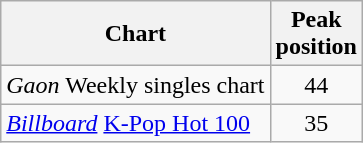<table class="wikitable sortable">
<tr>
<th>Chart</th>
<th>Peak<br>position</th>
</tr>
<tr>
<td><em>Gaon</em> Weekly singles chart</td>
<td align="center">44</td>
</tr>
<tr>
<td><em><a href='#'>Billboard</a></em> <a href='#'>K-Pop Hot 100</a></td>
<td align="center">35</td>
</tr>
</table>
